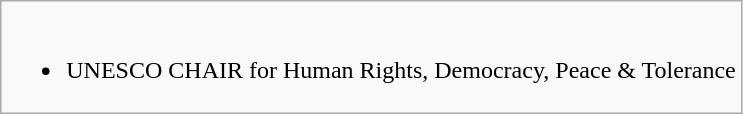<table class="wikitable">
<tr>
<td><br><ul><li>UNESCO CHAIR for Human Rights, Democracy, Peace & Tolerance</li></ul></td>
</tr>
</table>
